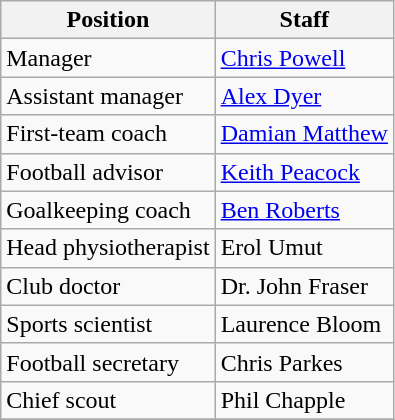<table class="wikitable">
<tr>
<th>Position</th>
<th>Staff</th>
</tr>
<tr>
<td>Manager</td>
<td> <a href='#'>Chris Powell</a></td>
</tr>
<tr>
<td>Assistant manager</td>
<td> <a href='#'>Alex Dyer</a></td>
</tr>
<tr>
<td>First-team coach</td>
<td> <a href='#'>Damian Matthew</a></td>
</tr>
<tr>
<td>Football advisor</td>
<td> <a href='#'>Keith Peacock</a></td>
</tr>
<tr>
<td>Goalkeeping coach</td>
<td> <a href='#'>Ben Roberts</a></td>
</tr>
<tr>
<td>Head physiotherapist</td>
<td> Erol Umut</td>
</tr>
<tr>
<td>Club doctor</td>
<td> Dr. John Fraser</td>
</tr>
<tr>
<td>Sports scientist</td>
<td> Laurence Bloom</td>
</tr>
<tr>
<td>Football secretary</td>
<td> Chris Parkes</td>
</tr>
<tr>
<td>Chief scout</td>
<td> Phil Chapple</td>
</tr>
<tr>
</tr>
</table>
